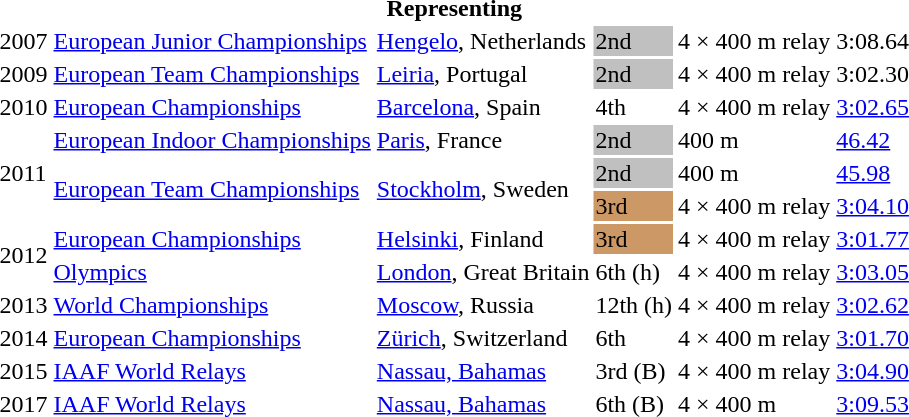<table>
<tr>
<th colspan="6">Representing </th>
</tr>
<tr>
<td>2007</td>
<td><a href='#'>European Junior Championships</a></td>
<td><a href='#'>Hengelo</a>, Netherlands</td>
<td bgcolor="silver">2nd</td>
<td>4 × 400 m relay</td>
<td>3:08.64</td>
</tr>
<tr>
<td>2009</td>
<td><a href='#'>European Team Championships</a></td>
<td><a href='#'>Leiria</a>, Portugal</td>
<td bgcolor="silver">2nd</td>
<td>4 × 400 m relay</td>
<td>3:02.30</td>
</tr>
<tr>
<td>2010</td>
<td><a href='#'>European Championships</a></td>
<td><a href='#'>Barcelona</a>, Spain</td>
<td>4th</td>
<td>4 × 400 m relay</td>
<td><a href='#'>3:02.65</a></td>
</tr>
<tr>
<td rowspan=3>2011</td>
<td><a href='#'>European Indoor Championships</a></td>
<td><a href='#'>Paris</a>, France</td>
<td bgcolor="silver">2nd</td>
<td>400 m</td>
<td><a href='#'>46.42</a></td>
</tr>
<tr>
<td rowspan=2><a href='#'>European Team Championships</a></td>
<td rowspan=2><a href='#'>Stockholm</a>, Sweden</td>
<td bgcolor="silver">2nd</td>
<td>400 m</td>
<td><a href='#'>45.98</a></td>
</tr>
<tr>
<td bgcolor="cc9966">3rd</td>
<td>4 × 400 m relay</td>
<td><a href='#'>3:04.10</a></td>
</tr>
<tr>
<td rowspan=2>2012</td>
<td><a href='#'>European Championships</a></td>
<td><a href='#'>Helsinki</a>, Finland</td>
<td bgcolor="cc9966">3rd</td>
<td>4 × 400 m relay</td>
<td><a href='#'>3:01.77</a></td>
</tr>
<tr>
<td><a href='#'>Olympics</a></td>
<td><a href='#'>London</a>, Great Britain</td>
<td>6th (h)</td>
<td>4 × 400 m relay</td>
<td><a href='#'>3:03.05</a></td>
</tr>
<tr>
<td>2013</td>
<td><a href='#'>World Championships</a></td>
<td><a href='#'>Moscow</a>, Russia</td>
<td>12th (h)</td>
<td>4 × 400 m relay</td>
<td><a href='#'>3:02.62</a></td>
</tr>
<tr>
<td>2014</td>
<td><a href='#'>European Championships</a></td>
<td><a href='#'>Zürich</a>, Switzerland</td>
<td>6th</td>
<td>4 × 400 m relay</td>
<td><a href='#'>3:01.70</a></td>
</tr>
<tr>
<td>2015</td>
<td><a href='#'>IAAF World Relays</a></td>
<td><a href='#'>Nassau, Bahamas</a></td>
<td>3rd (B)</td>
<td>4 × 400 m relay</td>
<td><a href='#'>3:04.90</a></td>
</tr>
<tr>
<td>2017</td>
<td><a href='#'>IAAF World Relays</a></td>
<td><a href='#'>Nassau, Bahamas</a></td>
<td>6th (B)</td>
<td>4 × 400 m</td>
<td><a href='#'>3:09.53</a></td>
</tr>
</table>
